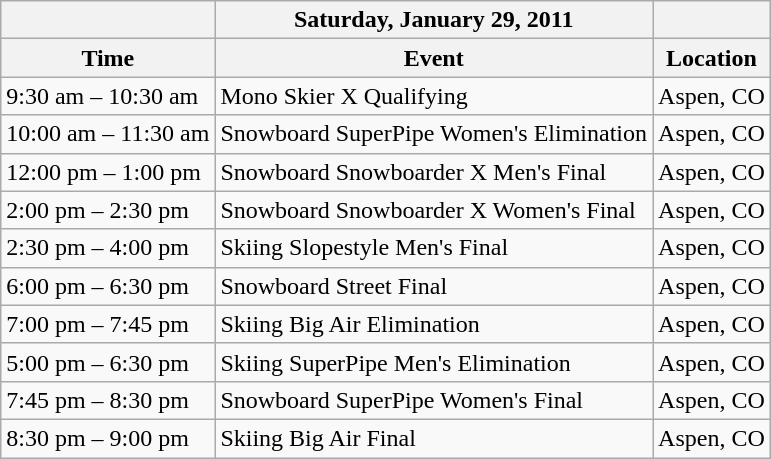<table class="wikitable">
<tr>
<th></th>
<th>Saturday, January 29, 2011</th>
<th></th>
</tr>
<tr>
<th>Time</th>
<th>Event</th>
<th>Location</th>
</tr>
<tr>
<td>9:30 am – 10:30 am</td>
<td>Mono Skier X Qualifying</td>
<td>Aspen, CO</td>
</tr>
<tr>
<td>10:00 am – 11:30 am</td>
<td>Snowboard SuperPipe Women's Elimination</td>
<td>Aspen, CO</td>
</tr>
<tr>
<td>12:00 pm – 1:00 pm</td>
<td>Snowboard Snowboarder X Men's Final</td>
<td>Aspen, CO</td>
</tr>
<tr>
<td>2:00 pm – 2:30 pm</td>
<td>Snowboard Snowboarder X Women's Final</td>
<td>Aspen, CO</td>
</tr>
<tr>
<td>2:30 pm – 4:00 pm</td>
<td>Skiing Slopestyle Men's Final</td>
<td>Aspen, CO</td>
</tr>
<tr>
<td>6:00 pm – 6:30 pm</td>
<td>Snowboard Street Final</td>
<td>Aspen, CO</td>
</tr>
<tr>
<td>7:00 pm – 7:45 pm</td>
<td>Skiing Big Air Elimination</td>
<td>Aspen, CO</td>
</tr>
<tr>
<td>5:00 pm – 6:30 pm</td>
<td>Skiing SuperPipe Men's Elimination</td>
<td>Aspen, CO</td>
</tr>
<tr>
<td>7:45 pm – 8:30 pm</td>
<td>Snowboard SuperPipe Women's Final</td>
<td>Aspen, CO</td>
</tr>
<tr>
<td>8:30 pm – 9:00 pm</td>
<td>Skiing Big Air Final</td>
<td>Aspen, CO</td>
</tr>
</table>
